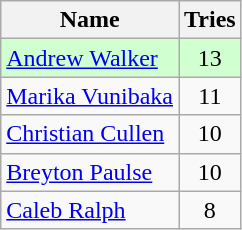<table class="wikitable" style="text-align:center">
<tr>
<th>Name</th>
<th>Tries</th>
</tr>
<tr bgcolor="#d0ffd0">
<td align="left"><a href='#'>Andrew Walker</a></td>
<td>13</td>
</tr>
<tr>
<td align="left"><a href='#'>Marika Vunibaka</a></td>
<td>11</td>
</tr>
<tr>
<td align="left"><a href='#'>Christian Cullen</a></td>
<td>10</td>
</tr>
<tr>
<td align="left"><a href='#'>Breyton Paulse</a></td>
<td>10</td>
</tr>
<tr>
<td align="left"><a href='#'>Caleb Ralph</a></td>
<td>8</td>
</tr>
</table>
